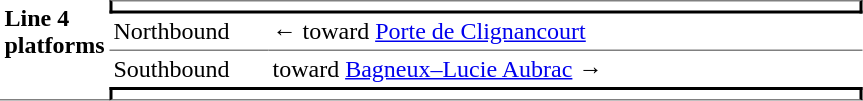<table border=0 cellspacing=0 cellpadding=3>
<tr>
<td style="border-bottom:solid 1px gray;" width=50 rowspan=10 valign=top><strong>Line 4 platforms</strong></td>
<td style="border-top:solid 1px gray;border-right:solid 2px black;border-left:solid 2px black;border-bottom:solid 2px black;text-align:center;" colspan=2></td>
</tr>
<tr>
<td style="border-bottom:solid 1px gray;" width=100>Northbound</td>
<td style="border-bottom:solid 1px gray;" width=390>←   toward <a href='#'>Porte de Clignancourt</a> </td>
</tr>
<tr>
<td>Southbound</td>
<td>   toward <a href='#'>Bagneux–Lucie Aubrac</a>  →</td>
</tr>
<tr>
<td style="border-top:solid 2px black;border-right:solid 2px black;border-left:solid 2px black;border-bottom:solid 1px gray;text-align:center;" colspan=2></td>
</tr>
</table>
